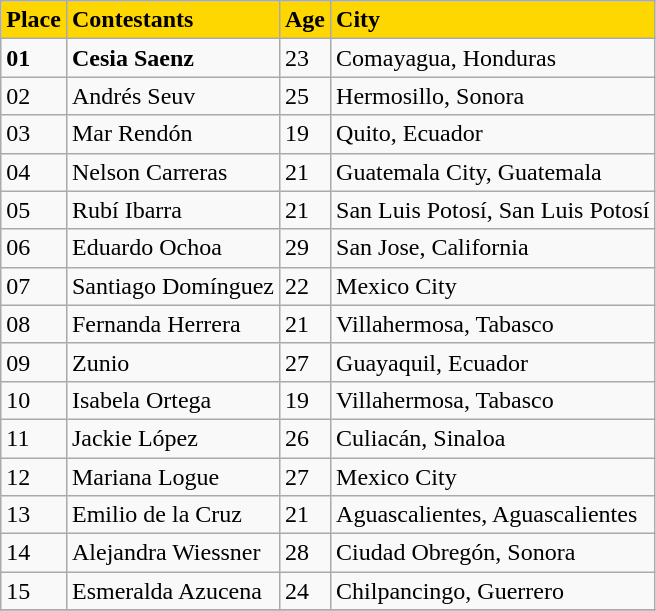<table class="wikitable">
<tr style="background:gold; color:Black;">
<td><strong>Place</strong></td>
<td><strong>Contestants</strong></td>
<td><strong>Age</strong></td>
<td><strong>City</strong></td>
</tr>
<tr>
<td><strong>01</strong></td>
<td><strong>Cesia Saenz</strong></td>
<td>23</td>
<td>Comayagua, Honduras</td>
</tr>
<tr>
<td>02</td>
<td>Andrés Seuv</td>
<td>25</td>
<td>Hermosillo, Sonora</td>
</tr>
<tr>
<td>03</td>
<td>Mar Rendón</td>
<td>19</td>
<td>Quito, Ecuador</td>
</tr>
<tr>
<td>04</td>
<td>Nelson Carreras</td>
<td>21</td>
<td>Guatemala City, Guatemala</td>
</tr>
<tr>
<td>05</td>
<td>Rubí Ibarra</td>
<td>21</td>
<td>San Luis Potosí, San Luis Potosí</td>
</tr>
<tr>
<td>06</td>
<td>Eduardo Ochoa</td>
<td>29</td>
<td>San Jose, California</td>
</tr>
<tr>
<td>07</td>
<td>Santiago Domínguez</td>
<td>22</td>
<td>Mexico City</td>
</tr>
<tr>
<td>08</td>
<td>Fernanda Herrera</td>
<td>21</td>
<td>Villahermosa, Tabasco</td>
</tr>
<tr>
<td>09</td>
<td>Zunio</td>
<td>27</td>
<td>Guayaquil, Ecuador</td>
</tr>
<tr>
<td>10</td>
<td>Isabela Ortega</td>
<td>19</td>
<td>Villahermosa, Tabasco</td>
</tr>
<tr>
<td>11</td>
<td>Jackie López</td>
<td>26</td>
<td>Culiacán, Sinaloa</td>
</tr>
<tr>
<td>12</td>
<td>Mariana Logue</td>
<td>27</td>
<td>Mexico City</td>
</tr>
<tr>
<td>13</td>
<td>Emilio de la Cruz</td>
<td>21</td>
<td>Aguascalientes, Aguascalientes</td>
</tr>
<tr>
<td>14</td>
<td>Alejandra Wiessner</td>
<td>28</td>
<td>Ciudad Obregón, Sonora</td>
</tr>
<tr>
<td>15</td>
<td>Esmeralda Azucena</td>
<td>24</td>
<td>Chilpancingo, Guerrero</td>
</tr>
<tr>
</tr>
</table>
